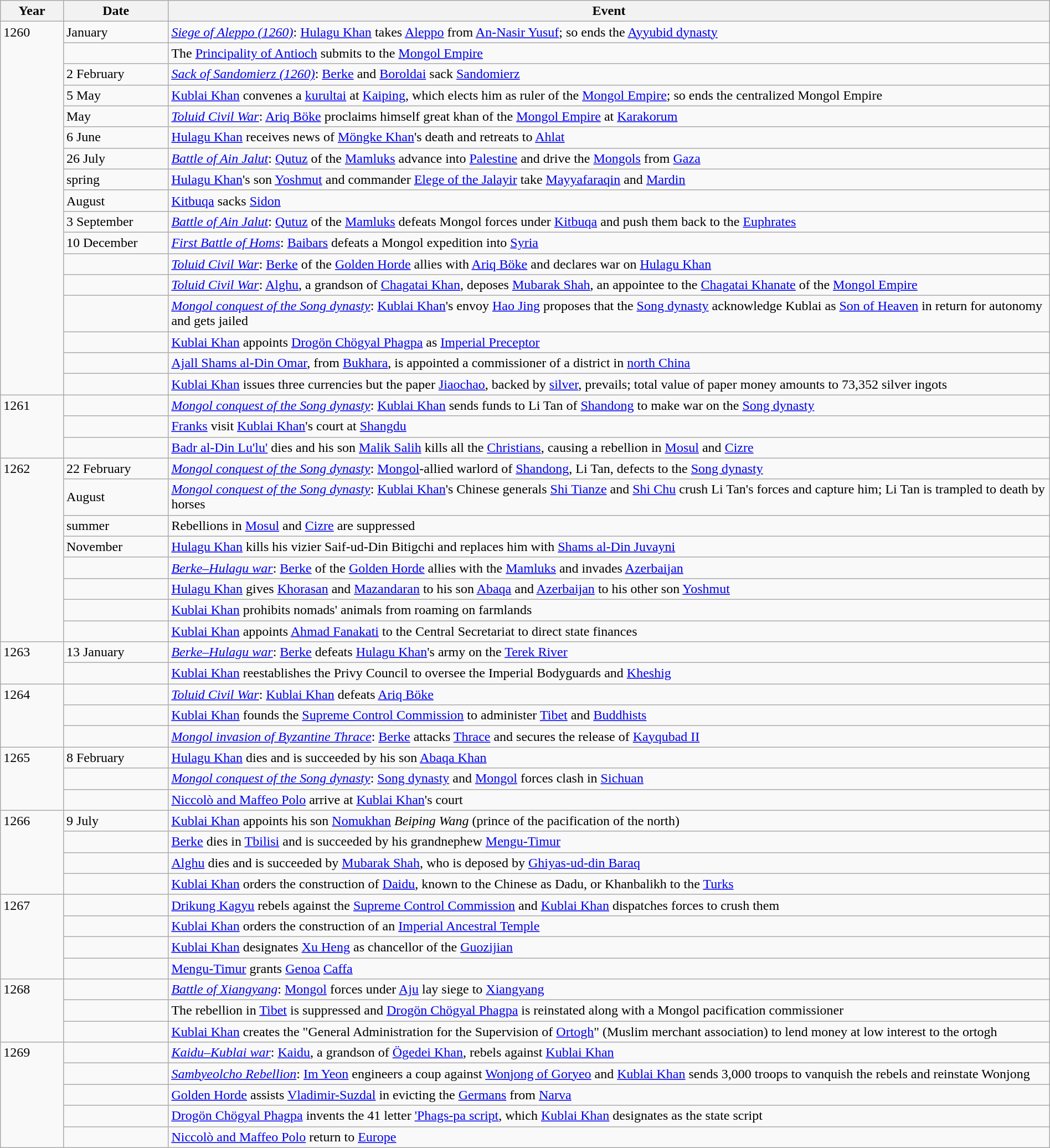<table class="wikitable" width="100%">
<tr>
<th style="width:6%">Year</th>
<th style="width:10%">Date</th>
<th>Event</th>
</tr>
<tr>
<td rowspan="17" valign="top">1260</td>
<td>January</td>
<td><em><a href='#'>Siege of Aleppo (1260)</a></em>: <a href='#'>Hulagu Khan</a> takes <a href='#'>Aleppo</a> from <a href='#'>An-Nasir Yusuf</a>; so ends the <a href='#'>Ayyubid dynasty</a></td>
</tr>
<tr>
<td></td>
<td>The <a href='#'>Principality of Antioch</a> submits to the <a href='#'>Mongol Empire</a></td>
</tr>
<tr>
<td>2 February</td>
<td><em><a href='#'>Sack of Sandomierz (1260)</a></em>: <a href='#'>Berke</a> and <a href='#'>Boroldai</a> sack <a href='#'>Sandomierz</a></td>
</tr>
<tr>
<td>5 May</td>
<td><a href='#'>Kublai Khan</a> convenes a <a href='#'>kurultai</a> at <a href='#'>Kaiping</a>, which elects him as ruler of the <a href='#'>Mongol Empire</a>; so ends the centralized Mongol Empire</td>
</tr>
<tr>
<td>May</td>
<td><em><a href='#'>Toluid Civil War</a></em>: <a href='#'>Ariq Böke</a> proclaims himself great khan of the <a href='#'>Mongol Empire</a> at <a href='#'>Karakorum</a></td>
</tr>
<tr>
<td>6 June</td>
<td><a href='#'>Hulagu Khan</a> receives news of <a href='#'>Möngke Khan</a>'s death and retreats to <a href='#'>Ahlat</a></td>
</tr>
<tr>
<td>26 July</td>
<td><em><a href='#'>Battle of Ain Jalut</a></em>: <a href='#'>Qutuz</a> of the <a href='#'>Mamluks</a> advance into <a href='#'>Palestine</a> and drive the <a href='#'>Mongols</a> from <a href='#'>Gaza</a></td>
</tr>
<tr>
<td>spring</td>
<td><a href='#'>Hulagu Khan</a>'s son <a href='#'>Yoshmut</a> and commander <a href='#'>Elege of the Jalayir</a> take <a href='#'>Mayyafaraqin</a> and <a href='#'>Mardin</a></td>
</tr>
<tr>
<td>August</td>
<td><a href='#'>Kitbuqa</a> sacks <a href='#'>Sidon</a></td>
</tr>
<tr>
<td>3 September</td>
<td><em><a href='#'>Battle of Ain Jalut</a></em>: <a href='#'>Qutuz</a> of the <a href='#'>Mamluks</a> defeats Mongol forces under <a href='#'>Kitbuqa</a> and push them back to the <a href='#'>Euphrates</a></td>
</tr>
<tr>
<td>10 December</td>
<td><em><a href='#'>First Battle of Homs</a></em>: <a href='#'>Baibars</a> defeats a Mongol expedition into <a href='#'>Syria</a></td>
</tr>
<tr>
<td></td>
<td><em><a href='#'>Toluid Civil War</a></em>: <a href='#'>Berke</a> of the <a href='#'>Golden Horde</a> allies with <a href='#'>Ariq Böke</a> and declares war on <a href='#'>Hulagu Khan</a></td>
</tr>
<tr>
<td></td>
<td><em><a href='#'>Toluid Civil War</a></em>: <a href='#'>Alghu</a>, a grandson of <a href='#'>Chagatai Khan</a>, deposes <a href='#'>Mubarak Shah</a>, an appointee to the <a href='#'>Chagatai Khanate</a> of the <a href='#'>Mongol Empire</a></td>
</tr>
<tr>
<td></td>
<td><em><a href='#'>Mongol conquest of the Song dynasty</a></em>: <a href='#'>Kublai Khan</a>'s envoy <a href='#'>Hao Jing</a> proposes that the <a href='#'>Song dynasty</a> acknowledge Kublai as <a href='#'>Son of Heaven</a> in return for autonomy and gets jailed</td>
</tr>
<tr>
<td></td>
<td><a href='#'>Kublai Khan</a> appoints <a href='#'>Drogön Chögyal Phagpa</a> as <a href='#'>Imperial Preceptor</a></td>
</tr>
<tr>
<td></td>
<td><a href='#'>Ajall Shams al-Din Omar</a>, from <a href='#'>Bukhara</a>, is appointed a commissioner of a district in <a href='#'>north China</a></td>
</tr>
<tr>
<td></td>
<td><a href='#'>Kublai Khan</a> issues three currencies but the paper <a href='#'>Jiaochao</a>, backed by <a href='#'>silver</a>, prevails; total value of paper money amounts to 73,352 silver ingots</td>
</tr>
<tr>
<td rowspan="3" valign="top">1261</td>
<td></td>
<td><em><a href='#'>Mongol conquest of the Song dynasty</a></em>: <a href='#'>Kublai Khan</a> sends funds to Li Tan of <a href='#'>Shandong</a> to make war on the <a href='#'>Song dynasty</a></td>
</tr>
<tr>
<td></td>
<td><a href='#'>Franks</a> visit <a href='#'>Kublai Khan</a>'s court at <a href='#'>Shangdu</a></td>
</tr>
<tr>
<td></td>
<td><a href='#'>Badr al-Din Lu'lu'</a> dies and his son <a href='#'>Malik Salih</a> kills all the <a href='#'>Christians</a>, causing a rebellion in <a href='#'>Mosul</a> and <a href='#'>Cizre</a></td>
</tr>
<tr>
<td rowspan="8" valign="top">1262</td>
<td>22 February</td>
<td><em><a href='#'>Mongol conquest of the Song dynasty</a></em>: <a href='#'>Mongol</a>-allied warlord of <a href='#'>Shandong</a>, Li Tan, defects to the <a href='#'>Song dynasty</a></td>
</tr>
<tr>
<td>August</td>
<td><em><a href='#'>Mongol conquest of the Song dynasty</a></em>: <a href='#'>Kublai Khan</a>'s Chinese generals <a href='#'>Shi Tianze</a> and <a href='#'>Shi Chu</a> crush Li Tan's forces and capture him; Li Tan is trampled to death by horses</td>
</tr>
<tr>
<td>summer</td>
<td>Rebellions in <a href='#'>Mosul</a> and <a href='#'>Cizre</a> are suppressed</td>
</tr>
<tr>
<td>November</td>
<td><a href='#'>Hulagu Khan</a> kills his vizier Saif-ud-Din Bitigchi and replaces him with <a href='#'>Shams al-Din Juvayni</a></td>
</tr>
<tr>
<td></td>
<td><em><a href='#'>Berke–Hulagu war</a></em>: <a href='#'>Berke</a> of the <a href='#'>Golden Horde</a> allies with the <a href='#'>Mamluks</a> and invades <a href='#'>Azerbaijan</a></td>
</tr>
<tr>
<td></td>
<td><a href='#'>Hulagu Khan</a> gives <a href='#'>Khorasan</a> and <a href='#'>Mazandaran</a> to his son <a href='#'>Abaqa</a> and <a href='#'>Azerbaijan</a> to his other son <a href='#'>Yoshmut</a></td>
</tr>
<tr>
<td></td>
<td><a href='#'>Kublai Khan</a> prohibits nomads' animals from roaming on farmlands</td>
</tr>
<tr>
<td></td>
<td><a href='#'>Kublai Khan</a> appoints <a href='#'>Ahmad Fanakati</a> to the Central Secretariat to direct state finances</td>
</tr>
<tr>
<td rowspan="2" valign="top">1263</td>
<td>13 January</td>
<td><em><a href='#'>Berke–Hulagu war</a></em>: <a href='#'>Berke</a> defeats <a href='#'>Hulagu Khan</a>'s army on the <a href='#'>Terek River</a></td>
</tr>
<tr>
<td></td>
<td><a href='#'>Kublai Khan</a> reestablishes the Privy Council to oversee the Imperial Bodyguards and <a href='#'>Kheshig</a></td>
</tr>
<tr>
<td rowspan="3" valign="top">1264</td>
<td></td>
<td><em><a href='#'>Toluid Civil War</a></em>: <a href='#'>Kublai Khan</a> defeats <a href='#'>Ariq Böke</a></td>
</tr>
<tr>
<td></td>
<td><a href='#'>Kublai Khan</a> founds the <a href='#'>Supreme Control Commission</a> to administer <a href='#'>Tibet</a> and <a href='#'>Buddhists</a></td>
</tr>
<tr>
<td></td>
<td><em><a href='#'>Mongol invasion of Byzantine Thrace</a></em>: <a href='#'>Berke</a> attacks <a href='#'>Thrace</a> and secures the release of <a href='#'>Kayqubad II</a></td>
</tr>
<tr>
<td rowspan="3" valign="top">1265</td>
<td>8 February</td>
<td><a href='#'>Hulagu Khan</a> dies and is succeeded by his son <a href='#'>Abaqa Khan</a></td>
</tr>
<tr>
<td></td>
<td><em><a href='#'>Mongol conquest of the Song dynasty</a></em>: <a href='#'>Song dynasty</a> and <a href='#'>Mongol</a> forces clash in <a href='#'>Sichuan</a></td>
</tr>
<tr>
<td></td>
<td><a href='#'>Niccolò and Maffeo Polo</a> arrive at <a href='#'>Kublai Khan</a>'s court</td>
</tr>
<tr>
<td rowspan="4" valign="top">1266</td>
<td>9 July</td>
<td><a href='#'>Kublai Khan</a> appoints his son <a href='#'>Nomukhan</a> <em>Beiping Wang</em> (prince of the pacification of the north)</td>
</tr>
<tr>
<td></td>
<td><a href='#'>Berke</a> dies in <a href='#'>Tbilisi</a> and is succeeded by his grandnephew <a href='#'>Mengu-Timur</a></td>
</tr>
<tr>
<td></td>
<td><a href='#'>Alghu</a> dies and is succeeded by <a href='#'>Mubarak Shah</a>, who is deposed by <a href='#'>Ghiyas-ud-din Baraq</a></td>
</tr>
<tr>
<td></td>
<td><a href='#'>Kublai Khan</a> orders the construction of <a href='#'>Daidu</a>, known to the Chinese as Dadu, or Khanbalikh to the <a href='#'>Turks</a></td>
</tr>
<tr>
<td rowspan="4" valign="top">1267</td>
<td></td>
<td><a href='#'>Drikung Kagyu</a> rebels against the <a href='#'>Supreme Control Commission</a> and <a href='#'>Kublai Khan</a> dispatches forces to crush them</td>
</tr>
<tr>
<td></td>
<td><a href='#'>Kublai Khan</a> orders the construction of an <a href='#'>Imperial Ancestral Temple</a></td>
</tr>
<tr>
<td></td>
<td><a href='#'>Kublai Khan</a> designates <a href='#'>Xu Heng</a> as chancellor of the <a href='#'>Guozijian</a></td>
</tr>
<tr>
<td></td>
<td><a href='#'>Mengu-Timur</a> grants <a href='#'>Genoa</a> <a href='#'>Caffa</a></td>
</tr>
<tr>
<td rowspan="3" valign="top">1268</td>
<td></td>
<td><em><a href='#'>Battle of Xiangyang</a></em>: <a href='#'>Mongol</a> forces under <a href='#'>Aju</a> lay siege to <a href='#'>Xiangyang</a></td>
</tr>
<tr>
<td></td>
<td>The rebellion in <a href='#'>Tibet</a> is suppressed and <a href='#'>Drogön Chögyal Phagpa</a> is reinstated along with a Mongol pacification commissioner</td>
</tr>
<tr>
<td></td>
<td><a href='#'>Kublai Khan</a> creates the "General Administration for the Supervision of <a href='#'>Ortogh</a>" (Muslim merchant association) to lend money at low interest to the ortogh</td>
</tr>
<tr>
<td rowspan="5" valign="top">1269</td>
<td></td>
<td><em><a href='#'>Kaidu–Kublai war</a></em>: <a href='#'>Kaidu</a>, a grandson of <a href='#'>Ögedei Khan</a>, rebels against <a href='#'>Kublai Khan</a></td>
</tr>
<tr>
<td></td>
<td><em><a href='#'>Sambyeolcho Rebellion</a></em>: <a href='#'>Im Yeon</a> engineers a coup against <a href='#'>Wonjong of Goryeo</a> and <a href='#'>Kublai Khan</a> sends 3,000 troops to vanquish the rebels and reinstate Wonjong</td>
</tr>
<tr>
<td></td>
<td><a href='#'>Golden Horde</a> assists <a href='#'>Vladimir-Suzdal</a> in evicting the <a href='#'>Germans</a> from <a href='#'>Narva</a></td>
</tr>
<tr>
<td></td>
<td><a href='#'>Drogön Chögyal Phagpa</a> invents the 41 letter <a href='#'>'Phags-pa script</a>, which <a href='#'>Kublai Khan</a> designates as the state script</td>
</tr>
<tr>
<td></td>
<td><a href='#'>Niccolò and Maffeo Polo</a> return to <a href='#'>Europe</a></td>
</tr>
</table>
